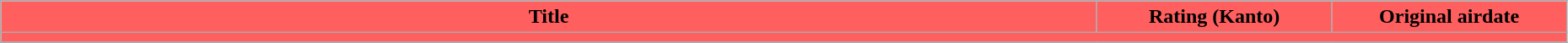<table class="wikitable" width="98%">
<tr>
<th style="background-color: #FF5F5F">Title</th>
<th style="background-color: #FF5F5F" width="15%">Rating (Kanto)</th>
<th style="background-color: #FF5F5F" width="15%">Original airdate</th>
</tr>
<tr>
<td colspan="7" bgcolor="#FF5F5F"></td>
</tr>
<tr>
</tr>
</table>
